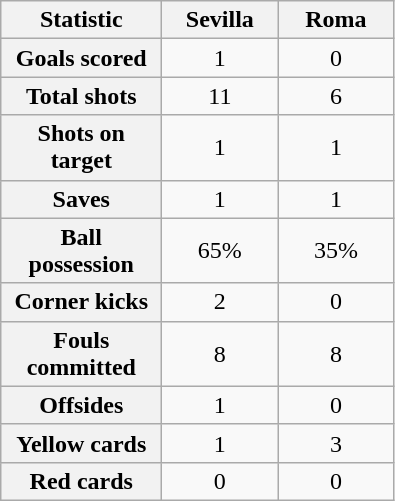<table class="wikitable plainrowheaders" style="text-align:center">
<tr>
<th scope="col" style="width:100px">Statistic</th>
<th scope="col" style="width:70px">Sevilla</th>
<th scope="col" style="width:70px">Roma</th>
</tr>
<tr>
<th scope=row>Goals scored</th>
<td>1</td>
<td>0</td>
</tr>
<tr>
<th scope=row>Total shots</th>
<td>11</td>
<td>6</td>
</tr>
<tr>
<th scope=row>Shots on target</th>
<td>1</td>
<td>1</td>
</tr>
<tr>
<th scope=row>Saves</th>
<td>1</td>
<td>1</td>
</tr>
<tr>
<th scope=row>Ball possession</th>
<td>65%</td>
<td>35%</td>
</tr>
<tr>
<th scope=row>Corner kicks</th>
<td>2</td>
<td>0</td>
</tr>
<tr>
<th scope=row>Fouls committed</th>
<td>8</td>
<td>8</td>
</tr>
<tr>
<th scope=row>Offsides</th>
<td>1</td>
<td>0</td>
</tr>
<tr>
<th scope=row>Yellow cards</th>
<td>1</td>
<td>3</td>
</tr>
<tr>
<th scope=row>Red cards</th>
<td>0</td>
<td>0</td>
</tr>
</table>
